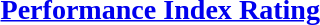<table width=100%>
<tr>
<td width=50% valign=top><br><h3><a href='#'>Performance Index Rating</a></h3>




</td>
</tr>
</table>
